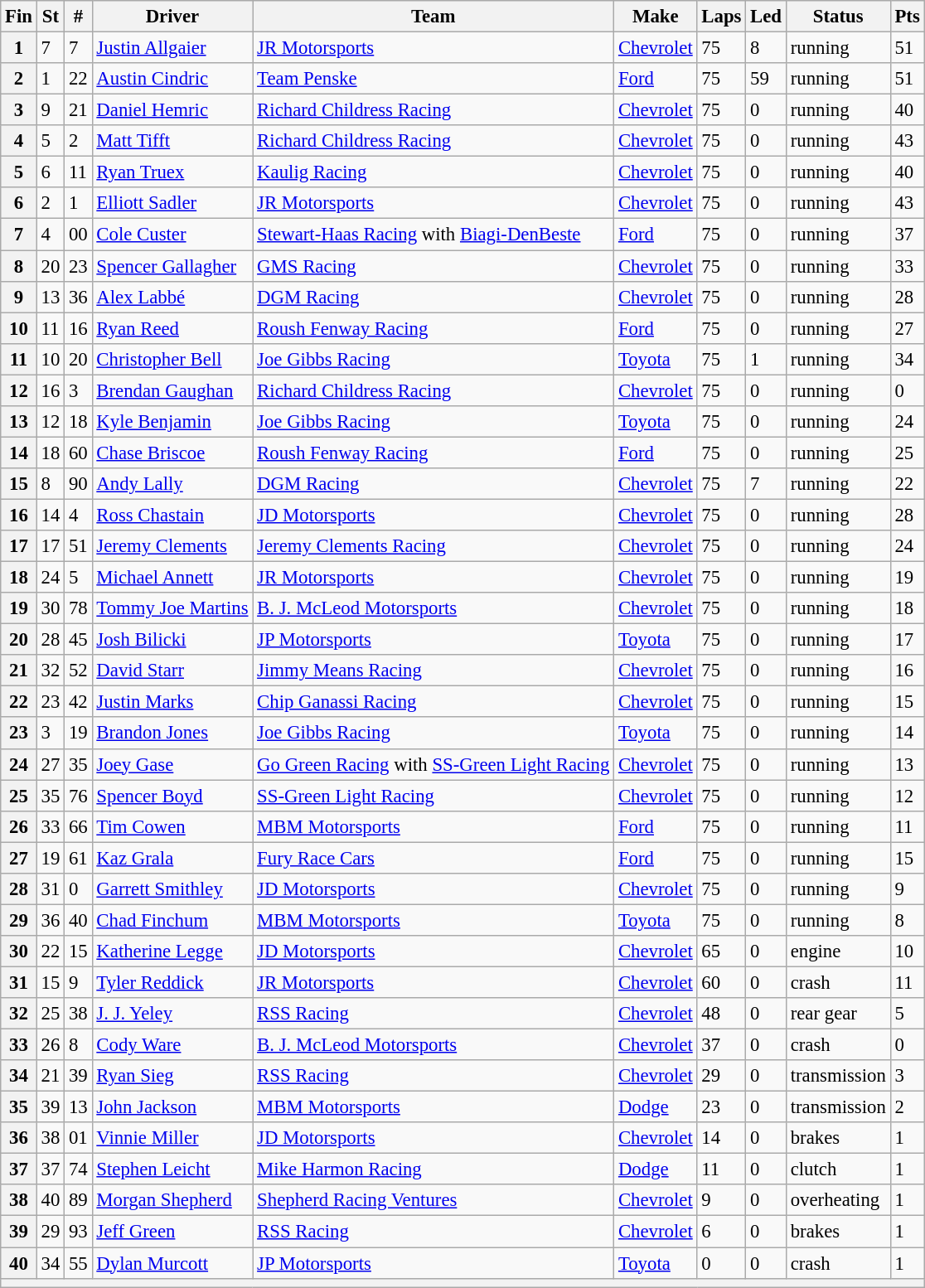<table class="wikitable" style="font-size:95%">
<tr>
<th>Fin</th>
<th>St</th>
<th>#</th>
<th>Driver</th>
<th>Team</th>
<th>Make</th>
<th>Laps</th>
<th>Led</th>
<th>Status</th>
<th>Pts</th>
</tr>
<tr>
<th>1</th>
<td>7</td>
<td>7</td>
<td><a href='#'>Justin Allgaier</a></td>
<td><a href='#'>JR Motorsports</a></td>
<td><a href='#'>Chevrolet</a></td>
<td>75</td>
<td>8</td>
<td>running</td>
<td>51</td>
</tr>
<tr>
<th>2</th>
<td>1</td>
<td>22</td>
<td><a href='#'>Austin Cindric</a></td>
<td><a href='#'>Team Penske</a></td>
<td><a href='#'>Ford</a></td>
<td>75</td>
<td>59</td>
<td>running</td>
<td>51</td>
</tr>
<tr>
<th>3</th>
<td>9</td>
<td>21</td>
<td><a href='#'>Daniel Hemric</a></td>
<td><a href='#'>Richard Childress Racing</a></td>
<td><a href='#'>Chevrolet</a></td>
<td>75</td>
<td>0</td>
<td>running</td>
<td>40</td>
</tr>
<tr>
<th>4</th>
<td>5</td>
<td>2</td>
<td><a href='#'>Matt Tifft</a></td>
<td><a href='#'>Richard Childress Racing</a></td>
<td><a href='#'>Chevrolet</a></td>
<td>75</td>
<td>0</td>
<td>running</td>
<td>43</td>
</tr>
<tr>
<th>5</th>
<td>6</td>
<td>11</td>
<td><a href='#'>Ryan Truex</a></td>
<td><a href='#'>Kaulig Racing</a></td>
<td><a href='#'>Chevrolet</a></td>
<td>75</td>
<td>0</td>
<td>running</td>
<td>40</td>
</tr>
<tr>
<th>6</th>
<td>2</td>
<td>1</td>
<td><a href='#'>Elliott Sadler</a></td>
<td><a href='#'>JR Motorsports</a></td>
<td><a href='#'>Chevrolet</a></td>
<td>75</td>
<td>0</td>
<td>running</td>
<td>43</td>
</tr>
<tr>
<th>7</th>
<td>4</td>
<td>00</td>
<td><a href='#'>Cole Custer</a></td>
<td><a href='#'>Stewart-Haas Racing</a> with <a href='#'>Biagi-DenBeste</a></td>
<td><a href='#'>Ford</a></td>
<td>75</td>
<td>0</td>
<td>running</td>
<td>37</td>
</tr>
<tr>
<th>8</th>
<td>20</td>
<td>23</td>
<td><a href='#'>Spencer Gallagher</a></td>
<td><a href='#'>GMS Racing</a></td>
<td><a href='#'>Chevrolet</a></td>
<td>75</td>
<td>0</td>
<td>running</td>
<td>33</td>
</tr>
<tr>
<th>9</th>
<td>13</td>
<td>36</td>
<td><a href='#'>Alex Labbé</a></td>
<td><a href='#'>DGM Racing</a></td>
<td><a href='#'>Chevrolet</a></td>
<td>75</td>
<td>0</td>
<td>running</td>
<td>28</td>
</tr>
<tr>
<th>10</th>
<td>11</td>
<td>16</td>
<td><a href='#'>Ryan Reed</a></td>
<td><a href='#'>Roush Fenway Racing</a></td>
<td><a href='#'>Ford</a></td>
<td>75</td>
<td>0</td>
<td>running</td>
<td>27</td>
</tr>
<tr>
<th>11</th>
<td>10</td>
<td>20</td>
<td><a href='#'>Christopher Bell</a></td>
<td><a href='#'>Joe Gibbs Racing</a></td>
<td><a href='#'>Toyota</a></td>
<td>75</td>
<td>1</td>
<td>running</td>
<td>34</td>
</tr>
<tr>
<th>12</th>
<td>16</td>
<td>3</td>
<td><a href='#'>Brendan Gaughan</a></td>
<td><a href='#'>Richard Childress Racing</a></td>
<td><a href='#'>Chevrolet</a></td>
<td>75</td>
<td>0</td>
<td>running</td>
<td>0</td>
</tr>
<tr>
<th>13</th>
<td>12</td>
<td>18</td>
<td><a href='#'>Kyle Benjamin</a></td>
<td><a href='#'>Joe Gibbs Racing</a></td>
<td><a href='#'>Toyota</a></td>
<td>75</td>
<td>0</td>
<td>running</td>
<td>24</td>
</tr>
<tr>
<th>14</th>
<td>18</td>
<td>60</td>
<td><a href='#'>Chase Briscoe</a></td>
<td><a href='#'>Roush Fenway Racing</a></td>
<td><a href='#'>Ford</a></td>
<td>75</td>
<td>0</td>
<td>running</td>
<td>25</td>
</tr>
<tr>
<th>15</th>
<td>8</td>
<td>90</td>
<td><a href='#'>Andy Lally</a></td>
<td><a href='#'>DGM Racing</a></td>
<td><a href='#'>Chevrolet</a></td>
<td>75</td>
<td>7</td>
<td>running</td>
<td>22</td>
</tr>
<tr>
<th>16</th>
<td>14</td>
<td>4</td>
<td><a href='#'>Ross Chastain</a></td>
<td><a href='#'>JD Motorsports</a></td>
<td><a href='#'>Chevrolet</a></td>
<td>75</td>
<td>0</td>
<td>running</td>
<td>28</td>
</tr>
<tr>
<th>17</th>
<td>17</td>
<td>51</td>
<td><a href='#'>Jeremy Clements</a></td>
<td><a href='#'>Jeremy Clements Racing</a></td>
<td><a href='#'>Chevrolet</a></td>
<td>75</td>
<td>0</td>
<td>running</td>
<td>24</td>
</tr>
<tr>
<th>18</th>
<td>24</td>
<td>5</td>
<td><a href='#'>Michael Annett</a></td>
<td><a href='#'>JR Motorsports</a></td>
<td><a href='#'>Chevrolet</a></td>
<td>75</td>
<td>0</td>
<td>running</td>
<td>19</td>
</tr>
<tr>
<th>19</th>
<td>30</td>
<td>78</td>
<td><a href='#'>Tommy Joe Martins</a></td>
<td><a href='#'>B. J. McLeod Motorsports</a></td>
<td><a href='#'>Chevrolet</a></td>
<td>75</td>
<td>0</td>
<td>running</td>
<td>18</td>
</tr>
<tr>
<th>20</th>
<td>28</td>
<td>45</td>
<td><a href='#'>Josh Bilicki</a></td>
<td><a href='#'>JP Motorsports</a></td>
<td><a href='#'>Toyota</a></td>
<td>75</td>
<td>0</td>
<td>running</td>
<td>17</td>
</tr>
<tr>
<th>21</th>
<td>32</td>
<td>52</td>
<td><a href='#'>David Starr</a></td>
<td><a href='#'>Jimmy Means Racing</a></td>
<td><a href='#'>Chevrolet</a></td>
<td>75</td>
<td>0</td>
<td>running</td>
<td>16</td>
</tr>
<tr>
<th>22</th>
<td>23</td>
<td>42</td>
<td><a href='#'>Justin Marks</a></td>
<td><a href='#'>Chip Ganassi Racing</a></td>
<td><a href='#'>Chevrolet</a></td>
<td>75</td>
<td>0</td>
<td>running</td>
<td>15</td>
</tr>
<tr>
<th>23</th>
<td>3</td>
<td>19</td>
<td><a href='#'>Brandon Jones</a></td>
<td><a href='#'>Joe Gibbs Racing</a></td>
<td><a href='#'>Toyota</a></td>
<td>75</td>
<td>0</td>
<td>running</td>
<td>14</td>
</tr>
<tr>
<th>24</th>
<td>27</td>
<td>35</td>
<td><a href='#'>Joey Gase</a></td>
<td><a href='#'>Go Green Racing</a> with <a href='#'>SS-Green Light Racing</a></td>
<td><a href='#'>Chevrolet</a></td>
<td>75</td>
<td>0</td>
<td>running</td>
<td>13</td>
</tr>
<tr>
<th>25</th>
<td>35</td>
<td>76</td>
<td><a href='#'>Spencer Boyd</a></td>
<td><a href='#'>SS-Green Light Racing</a></td>
<td><a href='#'>Chevrolet</a></td>
<td>75</td>
<td>0</td>
<td>running</td>
<td>12</td>
</tr>
<tr>
<th>26</th>
<td>33</td>
<td>66</td>
<td><a href='#'>Tim Cowen</a></td>
<td><a href='#'>MBM Motorsports</a></td>
<td><a href='#'>Ford</a></td>
<td>75</td>
<td>0</td>
<td>running</td>
<td>11</td>
</tr>
<tr>
<th>27</th>
<td>19</td>
<td>61</td>
<td><a href='#'>Kaz Grala</a></td>
<td><a href='#'>Fury Race Cars</a></td>
<td><a href='#'>Ford</a></td>
<td>75</td>
<td>0</td>
<td>running</td>
<td>15</td>
</tr>
<tr>
<th>28</th>
<td>31</td>
<td>0</td>
<td><a href='#'>Garrett Smithley</a></td>
<td><a href='#'>JD Motorsports</a></td>
<td><a href='#'>Chevrolet</a></td>
<td>75</td>
<td>0</td>
<td>running</td>
<td>9</td>
</tr>
<tr>
<th>29</th>
<td>36</td>
<td>40</td>
<td><a href='#'>Chad Finchum</a></td>
<td><a href='#'>MBM Motorsports</a></td>
<td><a href='#'>Toyota</a></td>
<td>75</td>
<td>0</td>
<td>running</td>
<td>8</td>
</tr>
<tr>
<th>30</th>
<td>22</td>
<td>15</td>
<td><a href='#'>Katherine Legge</a></td>
<td><a href='#'>JD Motorsports</a></td>
<td><a href='#'>Chevrolet</a></td>
<td>65</td>
<td>0</td>
<td>engine</td>
<td>10</td>
</tr>
<tr>
<th>31</th>
<td>15</td>
<td>9</td>
<td><a href='#'>Tyler Reddick</a></td>
<td><a href='#'>JR Motorsports</a></td>
<td><a href='#'>Chevrolet</a></td>
<td>60</td>
<td>0</td>
<td>crash</td>
<td>11</td>
</tr>
<tr>
<th>32</th>
<td>25</td>
<td>38</td>
<td><a href='#'>J. J. Yeley</a></td>
<td><a href='#'>RSS Racing</a></td>
<td><a href='#'>Chevrolet</a></td>
<td>48</td>
<td>0</td>
<td>rear gear</td>
<td>5</td>
</tr>
<tr>
<th>33</th>
<td>26</td>
<td>8</td>
<td><a href='#'>Cody Ware</a></td>
<td><a href='#'>B. J. McLeod Motorsports</a></td>
<td><a href='#'>Chevrolet</a></td>
<td>37</td>
<td>0</td>
<td>crash</td>
<td>0</td>
</tr>
<tr>
<th>34</th>
<td>21</td>
<td>39</td>
<td><a href='#'>Ryan Sieg</a></td>
<td><a href='#'>RSS Racing</a></td>
<td><a href='#'>Chevrolet</a></td>
<td>29</td>
<td>0</td>
<td>transmission</td>
<td>3</td>
</tr>
<tr>
<th>35</th>
<td>39</td>
<td>13</td>
<td><a href='#'>John Jackson</a></td>
<td><a href='#'>MBM Motorsports</a></td>
<td><a href='#'>Dodge</a></td>
<td>23</td>
<td>0</td>
<td>transmission</td>
<td>2</td>
</tr>
<tr>
<th>36</th>
<td>38</td>
<td>01</td>
<td><a href='#'>Vinnie Miller</a></td>
<td><a href='#'>JD Motorsports</a></td>
<td><a href='#'>Chevrolet</a></td>
<td>14</td>
<td>0</td>
<td>brakes</td>
<td>1</td>
</tr>
<tr>
<th>37</th>
<td>37</td>
<td>74</td>
<td><a href='#'>Stephen Leicht</a></td>
<td><a href='#'>Mike Harmon Racing</a></td>
<td><a href='#'>Dodge</a></td>
<td>11</td>
<td>0</td>
<td>clutch</td>
<td>1</td>
</tr>
<tr>
<th>38</th>
<td>40</td>
<td>89</td>
<td><a href='#'>Morgan Shepherd</a></td>
<td><a href='#'>Shepherd Racing Ventures</a></td>
<td><a href='#'>Chevrolet</a></td>
<td>9</td>
<td>0</td>
<td>overheating</td>
<td>1</td>
</tr>
<tr>
<th>39</th>
<td>29</td>
<td>93</td>
<td><a href='#'>Jeff Green</a></td>
<td><a href='#'>RSS Racing</a></td>
<td><a href='#'>Chevrolet</a></td>
<td>6</td>
<td>0</td>
<td>brakes</td>
<td>1</td>
</tr>
<tr>
<th>40</th>
<td>34</td>
<td>55</td>
<td><a href='#'>Dylan Murcott</a></td>
<td><a href='#'>JP Motorsports</a></td>
<td><a href='#'>Toyota</a></td>
<td>0</td>
<td>0</td>
<td>crash</td>
<td>1</td>
</tr>
<tr>
<th colspan="10"></th>
</tr>
</table>
